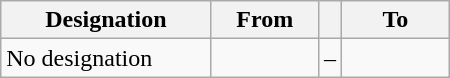<table class="wikitable" width="300px">
<tr>
<th>Designation</th>
<th width="24%">From</th>
<th width="2%"></th>
<th width="24%">To</th>
</tr>
<tr>
<td>No designation</td>
<td></td>
<td>–</td>
<td></td>
</tr>
</table>
